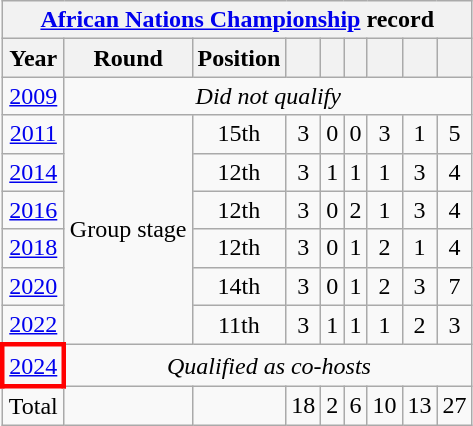<table class="wikitable" style="text-align: center;">
<tr>
<th colspan=9><a href='#'>African Nations Championship</a> record</th>
</tr>
<tr>
<th>Year</th>
<th>Round</th>
<th>Position</th>
<th></th>
<th></th>
<th></th>
<th></th>
<th></th>
<th></th>
</tr>
<tr>
<td> <a href='#'>2009</a></td>
<td colspan="8"><em>Did not qualify</em></td>
</tr>
<tr>
<td> <a href='#'>2011</a></td>
<td rowspan="6">Group stage</td>
<td>15th</td>
<td>3</td>
<td>0</td>
<td>0</td>
<td>3</td>
<td>1</td>
<td>5</td>
</tr>
<tr>
<td> <a href='#'>2014</a></td>
<td>12th</td>
<td>3</td>
<td>1</td>
<td>1</td>
<td>1</td>
<td>3</td>
<td>4</td>
</tr>
<tr>
<td> <a href='#'>2016</a></td>
<td>12th</td>
<td>3</td>
<td>0</td>
<td>2</td>
<td>1</td>
<td>3</td>
<td>4</td>
</tr>
<tr>
<td> <a href='#'>2018</a></td>
<td>12th</td>
<td>3</td>
<td>0</td>
<td>1</td>
<td>2</td>
<td>1</td>
<td>4</td>
</tr>
<tr>
<td> <a href='#'>2020</a></td>
<td>14th</td>
<td>3</td>
<td>0</td>
<td>1</td>
<td>2</td>
<td>3</td>
<td>7</td>
</tr>
<tr>
<td> <a href='#'>2022</a></td>
<td>11th</td>
<td>3</td>
<td>1</td>
<td>1</td>
<td>1</td>
<td>2</td>
<td>3</td>
</tr>
<tr>
<td style="border: 3px solid red"> <a href='#'>2024</a></td>
<td colspan="8"><em>Qualified as co-hosts</em></td>
</tr>
<tr>
<td>Total</td>
<td></td>
<td></td>
<td>18</td>
<td>2</td>
<td>6</td>
<td>10</td>
<td>13</td>
<td>27</td>
</tr>
</table>
